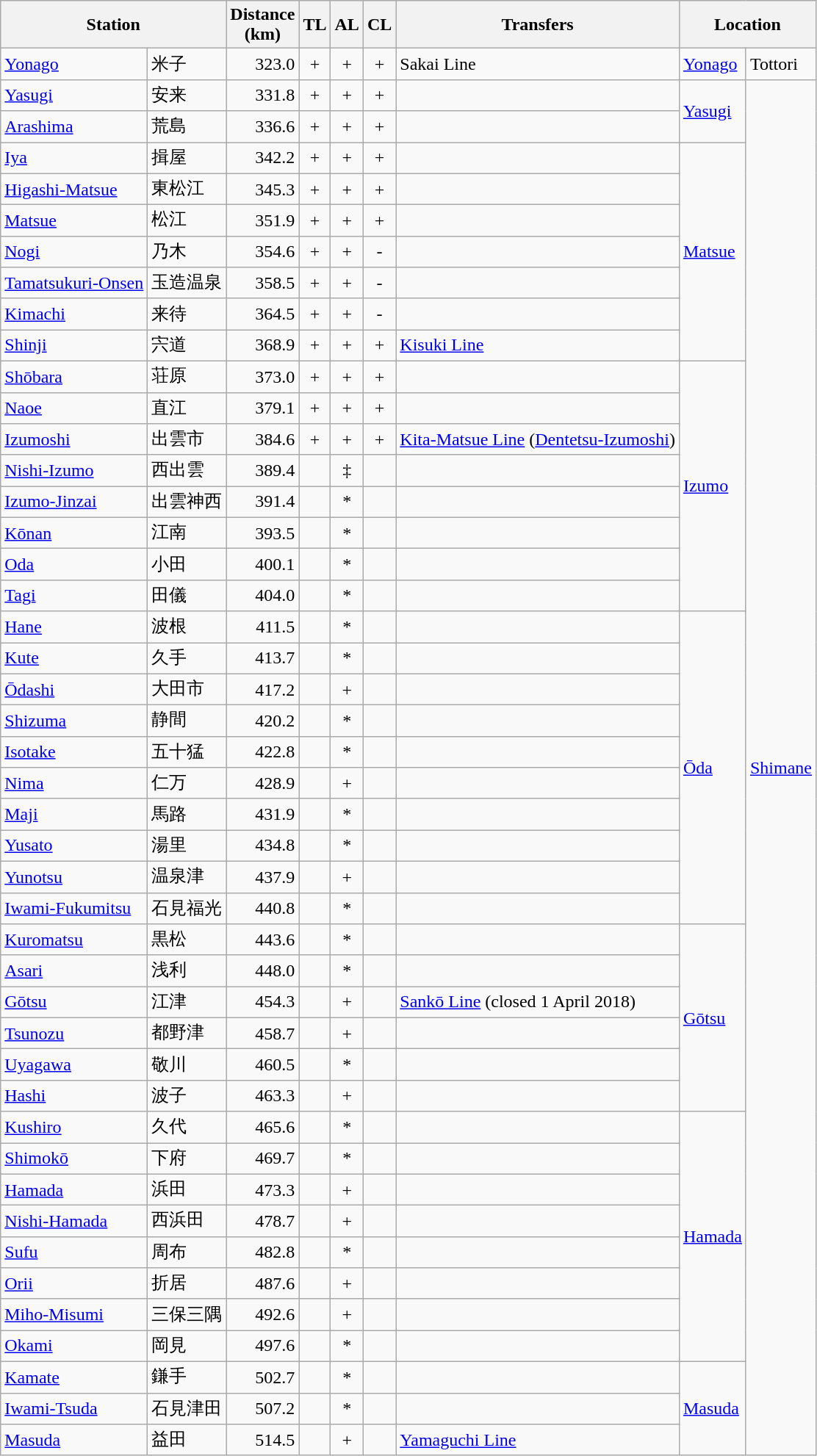<table class="wikitable">
<tr>
<th colspan="2">Station</th>
<th>Distance<br>(km)</th>
<th>TL</th>
<th>AL</th>
<th>CL</th>
<th>Transfers</th>
<th colspan="2">Location</th>
</tr>
<tr>
<td><a href='#'>Yonago</a></td>
<td>米子</td>
<td align="right">323.0</td>
<td align="center">+</td>
<td align="center">+</td>
<td align="center">+</td>
<td> Sakai Line</td>
<td><a href='#'>Yonago</a></td>
<td>Tottori</td>
</tr>
<tr>
<td><a href='#'>Yasugi</a></td>
<td>安来</td>
<td align=right>331.8</td>
<td align=center>+</td>
<td align=center>+</td>
<td align=center>+</td>
<td> </td>
<td rowspan=2><a href='#'>Yasugi</a></td>
<td rowspan=44><a href='#'>Shimane</a></td>
</tr>
<tr>
<td><a href='#'>Arashima</a></td>
<td>荒島</td>
<td align=right>336.6</td>
<td align=center>+</td>
<td align=center>+</td>
<td align=center>+</td>
<td> </td>
</tr>
<tr>
<td><a href='#'>Iya</a></td>
<td>揖屋</td>
<td align=right>342.2</td>
<td align=center>+</td>
<td align=center>+</td>
<td align=center>+</td>
<td> </td>
<td rowspan=7><a href='#'>Matsue</a></td>
</tr>
<tr>
<td><a href='#'>Higashi-Matsue</a></td>
<td>東松江</td>
<td align=right>345.3</td>
<td align=center>+</td>
<td align=center>+</td>
<td align=center>+</td>
<td> </td>
</tr>
<tr>
<td><a href='#'>Matsue</a></td>
<td>松江</td>
<td align=right>351.9</td>
<td align=center>+</td>
<td align=center>+</td>
<td align=center>+</td>
<td> </td>
</tr>
<tr>
<td><a href='#'>Nogi</a></td>
<td>乃木</td>
<td align=right>354.6</td>
<td align=center>+</td>
<td align=center>+</td>
<td align=center>-</td>
<td> </td>
</tr>
<tr>
<td><a href='#'>Tamatsukuri-Onsen</a></td>
<td>玉造温泉</td>
<td align=right>358.5</td>
<td align=center>+</td>
<td align=center>+</td>
<td align=center>-</td>
<td> </td>
</tr>
<tr>
<td><a href='#'>Kimachi</a></td>
<td>来待</td>
<td align=right>364.5</td>
<td align=center>+</td>
<td align=center>+</td>
<td align=center>-</td>
<td> </td>
</tr>
<tr>
<td><a href='#'>Shinji</a></td>
<td>宍道</td>
<td align=right>368.9</td>
<td align=center>+</td>
<td align=center>+</td>
<td align=center>+</td>
<td> <a href='#'>Kisuki Line</a></td>
</tr>
<tr>
<td><a href='#'>Shōbara</a></td>
<td>荘原</td>
<td align=right>373.0</td>
<td align=center>+</td>
<td align=center>+</td>
<td align=center>+</td>
<td></td>
<td rowspan=8><a href='#'>Izumo</a></td>
</tr>
<tr>
<td><a href='#'>Naoe</a></td>
<td>直江</td>
<td align=right>379.1</td>
<td align=center>+</td>
<td align=center>+</td>
<td align=center>+</td>
<td> </td>
</tr>
<tr>
<td><a href='#'>Izumoshi</a></td>
<td>出雲市</td>
<td align=right>384.6</td>
<td align=center>+</td>
<td align=center>+</td>
<td align=center>+</td>
<td><a href='#'>Kita-Matsue Line</a> (<a href='#'>Dentetsu-Izumoshi</a>)</td>
</tr>
<tr>
<td><a href='#'>Nishi-Izumo</a></td>
<td>西出雲</td>
<td align=right>389.4</td>
<td align=center> </td>
<td align=center>‡</td>
<td align=center> </td>
<td> </td>
</tr>
<tr>
<td><a href='#'>Izumo-Jinzai</a></td>
<td>出雲神西</td>
<td align=right>391.4</td>
<td> </td>
<td align=center>*</td>
<td> </td>
<td> </td>
</tr>
<tr>
<td><a href='#'>Kōnan</a></td>
<td>江南</td>
<td align=right>393.5</td>
<td> </td>
<td align=center>*</td>
<td> </td>
<td> </td>
</tr>
<tr>
<td><a href='#'>Oda</a></td>
<td>小田</td>
<td align=right>400.1</td>
<td> </td>
<td align=center>*</td>
<td> </td>
<td> </td>
</tr>
<tr>
<td><a href='#'>Tagi</a></td>
<td>田儀</td>
<td align=right>404.0</td>
<td> </td>
<td align=center>*</td>
<td> </td>
<td> </td>
</tr>
<tr>
<td><a href='#'>Hane</a></td>
<td>波根</td>
<td align=right>411.5</td>
<td> </td>
<td align=center>*</td>
<td> </td>
<td> </td>
<td rowspan=10><a href='#'>Ōda</a></td>
</tr>
<tr>
<td><a href='#'>Kute</a></td>
<td>久手</td>
<td align=right>413.7</td>
<td> </td>
<td align=center>*</td>
<td> </td>
<td> </td>
</tr>
<tr>
<td><a href='#'>Ōdashi</a></td>
<td>大田市</td>
<td align=right>417.2</td>
<td> </td>
<td align=center>+</td>
<td> </td>
<td> </td>
</tr>
<tr>
<td><a href='#'>Shizuma</a></td>
<td>静間</td>
<td align=right>420.2</td>
<td> </td>
<td align=center>*</td>
<td> </td>
<td> </td>
</tr>
<tr>
<td><a href='#'>Isotake</a></td>
<td>五十猛</td>
<td align=right>422.8</td>
<td> </td>
<td align=center>*</td>
<td> </td>
<td> </td>
</tr>
<tr>
<td><a href='#'>Nima</a></td>
<td>仁万</td>
<td align=right>428.9</td>
<td> </td>
<td align=center>+</td>
<td> </td>
<td> </td>
</tr>
<tr>
<td><a href='#'>Maji</a></td>
<td>馬路</td>
<td align=right>431.9</td>
<td> </td>
<td align=center>*</td>
<td> </td>
<td> </td>
</tr>
<tr>
<td><a href='#'>Yusato</a></td>
<td>湯里</td>
<td align=right>434.8</td>
<td> </td>
<td align=center>*</td>
<td> </td>
<td> </td>
</tr>
<tr>
<td><a href='#'>Yunotsu</a></td>
<td>温泉津</td>
<td align=right>437.9</td>
<td> </td>
<td align=center>+</td>
<td> </td>
<td> </td>
</tr>
<tr>
<td><a href='#'>Iwami-Fukumitsu</a></td>
<td>石見福光</td>
<td align=right>440.8</td>
<td> </td>
<td align=center>*</td>
<td> </td>
<td> </td>
</tr>
<tr>
<td><a href='#'>Kuromatsu</a></td>
<td>黒松</td>
<td align=right>443.6</td>
<td> </td>
<td align=center>*</td>
<td> </td>
<td> </td>
<td rowspan=6><a href='#'>Gōtsu</a></td>
</tr>
<tr>
<td><a href='#'>Asari</a></td>
<td>浅利</td>
<td align=right>448.0</td>
<td> </td>
<td align=center>*</td>
<td> </td>
<td> </td>
</tr>
<tr>
<td><a href='#'>Gōtsu</a></td>
<td>江津</td>
<td align=right>454.3</td>
<td> </td>
<td align=center>+</td>
<td> </td>
<td><a href='#'>Sankō Line</a> (closed 1 April 2018)</td>
</tr>
<tr>
<td><a href='#'>Tsunozu</a></td>
<td>都野津</td>
<td align=right>458.7</td>
<td> </td>
<td align=center>+</td>
<td> </td>
<td> </td>
</tr>
<tr>
<td><a href='#'>Uyagawa</a></td>
<td>敬川</td>
<td align=right>460.5</td>
<td> </td>
<td align=center>*</td>
<td> </td>
<td> </td>
</tr>
<tr>
<td><a href='#'>Hashi</a></td>
<td>波子</td>
<td align=right>463.3</td>
<td> </td>
<td align=center>+</td>
<td> </td>
<td> </td>
</tr>
<tr>
<td><a href='#'>Kushiro</a></td>
<td>久代</td>
<td align=right>465.6</td>
<td> </td>
<td align=center>*</td>
<td> </td>
<td> </td>
<td rowspan=8><a href='#'>Hamada</a></td>
</tr>
<tr>
<td><a href='#'>Shimokō</a></td>
<td>下府</td>
<td align=right>469.7</td>
<td> </td>
<td align=center>*</td>
<td> </td>
<td> </td>
</tr>
<tr>
<td><a href='#'>Hamada</a></td>
<td>浜田</td>
<td align=right>473.3</td>
<td> </td>
<td align=center>+</td>
<td> </td>
<td> </td>
</tr>
<tr>
<td><a href='#'>Nishi-Hamada</a></td>
<td>西浜田</td>
<td align=right>478.7</td>
<td> </td>
<td align=center>+</td>
<td> </td>
<td> </td>
</tr>
<tr>
<td><a href='#'>Sufu</a></td>
<td>周布</td>
<td align=right>482.8</td>
<td> </td>
<td align=center>*</td>
<td> </td>
<td> </td>
</tr>
<tr>
<td><a href='#'>Orii</a></td>
<td>折居</td>
<td align=right>487.6</td>
<td> </td>
<td align=center>+</td>
<td> </td>
<td> </td>
</tr>
<tr>
<td><a href='#'>Miho-Misumi</a></td>
<td>三保三隅</td>
<td align=right>492.6</td>
<td> </td>
<td align=center>+</td>
<td> </td>
<td> </td>
</tr>
<tr>
<td><a href='#'>Okami</a></td>
<td>岡見</td>
<td align=right>497.6</td>
<td> </td>
<td align=center>*</td>
<td> </td>
<td> </td>
</tr>
<tr>
<td><a href='#'>Kamate</a></td>
<td>鎌手</td>
<td align=right>502.7</td>
<td> </td>
<td align=center>*</td>
<td> </td>
<td> </td>
<td rowspan=3><a href='#'>Masuda</a></td>
</tr>
<tr>
<td><a href='#'>Iwami-Tsuda</a></td>
<td>石見津田</td>
<td align=right>507.2</td>
<td> </td>
<td align=center>*</td>
<td> </td>
<td> </td>
</tr>
<tr>
<td><a href='#'>Masuda</a></td>
<td>益田</td>
<td align=right>514.5</td>
<td> </td>
<td align=center>+</td>
<td> </td>
<td><a href='#'>Yamaguchi Line</a></td>
</tr>
</table>
